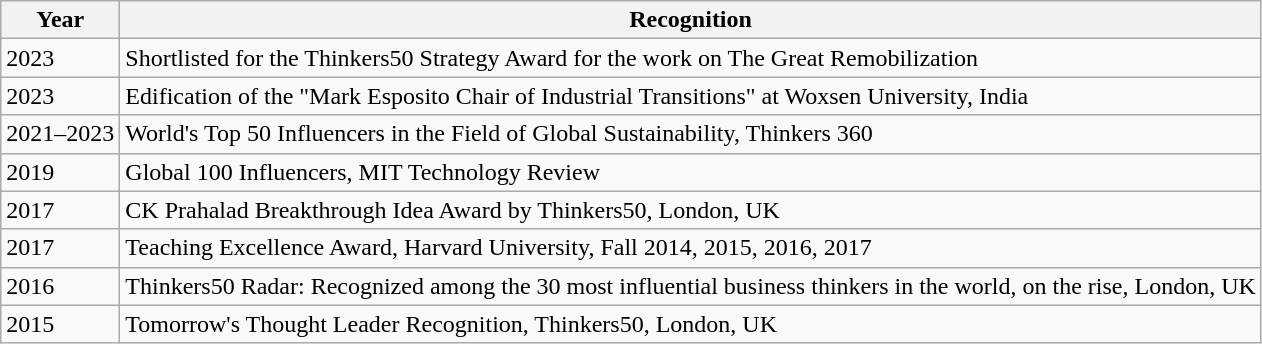<table class="wikitable">
<tr>
<th>Year</th>
<th>Recognition</th>
</tr>
<tr>
<td>2023</td>
<td>Shortlisted for the Thinkers50 Strategy Award for the work on The Great Remobilization</td>
</tr>
<tr>
<td>2023</td>
<td>Edification of the "Mark Esposito Chair of Industrial Transitions" at Woxsen University, India</td>
</tr>
<tr>
<td>2021–2023</td>
<td>World's Top 50 Influencers in the Field of Global Sustainability, Thinkers 360</td>
</tr>
<tr>
<td>2019</td>
<td>Global 100 Influencers, MIT Technology Review</td>
</tr>
<tr>
<td>2017</td>
<td>CK Prahalad Breakthrough Idea Award by Thinkers50, London, UK</td>
</tr>
<tr>
<td>2017</td>
<td>Teaching Excellence Award, Harvard University, Fall 2014, 2015, 2016, 2017</td>
</tr>
<tr>
<td>2016</td>
<td>Thinkers50 Radar: Recognized among the 30 most influential business thinkers in the world, on the rise, London, UK</td>
</tr>
<tr>
<td>2015</td>
<td>Tomorrow's Thought Leader Recognition, Thinkers50, London, UK</td>
</tr>
</table>
